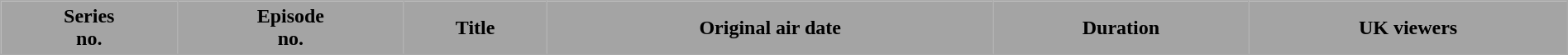<table class="wikitable plainrowheaders" style="width:100%; background:#fff;">
<tr>
<th style="background:#A4A4A4;">Series<br>no.</th>
<th style="background:#A4A4A4;">Episode<br>no.</th>
<th style="background:#A4A4A4;">Title</th>
<th style="background:#A4A4A4;">Original air date</th>
<th style="background:#A4A4A4;">Duration</th>
<th style="background:#A4A4A4;">UK viewers<br>












</th>
</tr>
</table>
